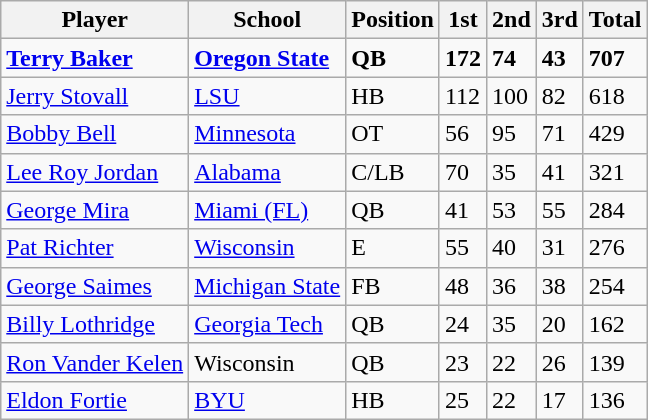<table class="wikitable">
<tr>
<th>Player</th>
<th>School</th>
<th>Position</th>
<th>1st</th>
<th>2nd</th>
<th>3rd</th>
<th>Total</th>
</tr>
<tr>
<td><strong><a href='#'>Terry Baker</a></strong></td>
<td><strong><a href='#'>Oregon State</a></strong></td>
<td><strong>QB</strong></td>
<td><strong>172</strong></td>
<td><strong>74</strong></td>
<td><strong>43</strong></td>
<td><strong>707</strong></td>
</tr>
<tr>
<td><a href='#'>Jerry Stovall</a></td>
<td><a href='#'>LSU</a></td>
<td>HB</td>
<td>112</td>
<td>100</td>
<td>82</td>
<td>618</td>
</tr>
<tr>
<td><a href='#'>Bobby Bell</a></td>
<td><a href='#'>Minnesota</a></td>
<td>OT</td>
<td>56</td>
<td>95</td>
<td>71</td>
<td>429</td>
</tr>
<tr>
<td><a href='#'>Lee Roy Jordan</a></td>
<td><a href='#'>Alabama</a></td>
<td>C/LB</td>
<td>70</td>
<td>35</td>
<td>41</td>
<td>321</td>
</tr>
<tr>
<td><a href='#'>George Mira</a></td>
<td><a href='#'>Miami (FL)</a></td>
<td>QB</td>
<td>41</td>
<td>53</td>
<td>55</td>
<td>284</td>
</tr>
<tr>
<td><a href='#'>Pat Richter</a></td>
<td><a href='#'>Wisconsin</a></td>
<td>E</td>
<td>55</td>
<td>40</td>
<td>31</td>
<td>276</td>
</tr>
<tr>
<td><a href='#'>George Saimes</a></td>
<td><a href='#'>Michigan State</a></td>
<td>FB</td>
<td>48</td>
<td>36</td>
<td>38</td>
<td>254</td>
</tr>
<tr>
<td><a href='#'>Billy Lothridge</a></td>
<td><a href='#'>Georgia Tech</a></td>
<td>QB</td>
<td>24</td>
<td>35</td>
<td>20</td>
<td>162</td>
</tr>
<tr>
<td><a href='#'>Ron Vander Kelen</a></td>
<td>Wisconsin</td>
<td>QB</td>
<td>23</td>
<td>22</td>
<td>26</td>
<td>139</td>
</tr>
<tr>
<td><a href='#'>Eldon Fortie</a></td>
<td><a href='#'>BYU</a></td>
<td>HB</td>
<td>25</td>
<td>22</td>
<td>17</td>
<td>136</td>
</tr>
</table>
